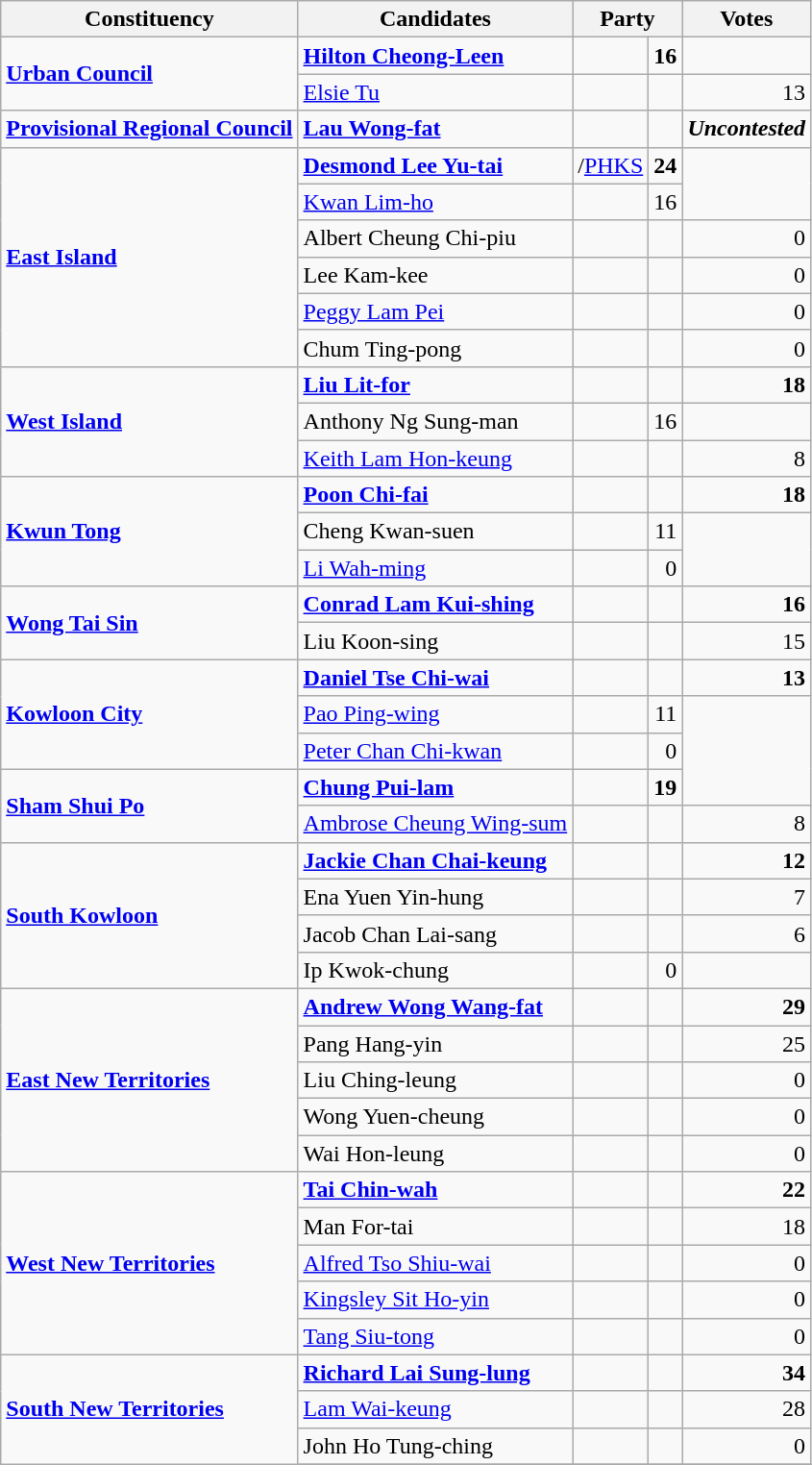<table class="wikitable">
<tr>
<th>Constituency</th>
<th>Candidates</th>
<th colspan="2">Party</th>
<th>Votes</th>
</tr>
<tr>
<td rowspan="2"><strong><a href='#'>Urban Council</a></strong></td>
<td><strong><a href='#'>Hilton Cheong-Leen</a></strong></td>
<td></td>
<td align=right><strong>16</strong></td>
</tr>
<tr>
<td><a href='#'>Elsie Tu</a></td>
<td></td>
<td></td>
<td align=right>13</td>
</tr>
<tr>
<td><strong><a href='#'>Provisional Regional Council</a></strong></td>
<td><strong><a href='#'>Lau Wong-fat</a></strong></td>
<td></td>
<td></td>
<td><strong><em>Uncontested</em></strong></td>
</tr>
<tr>
<td rowspan="6"><strong><a href='#'>East Island</a></strong></td>
<td><strong><a href='#'>Desmond Lee Yu-tai</a></strong></td>
<td>/<a href='#'>PHKS</a></td>
<td align=right><strong>24</strong></td>
</tr>
<tr>
<td><a href='#'>Kwan Lim-ho</a></td>
<td></td>
<td align=right>16</td>
</tr>
<tr>
<td>Albert Cheung Chi-piu</td>
<td></td>
<td></td>
<td align=right>0</td>
</tr>
<tr>
<td>Lee Kam-kee</td>
<td></td>
<td></td>
<td align=right>0</td>
</tr>
<tr>
<td><a href='#'>Peggy Lam Pei</a></td>
<td></td>
<td></td>
<td align=right>0</td>
</tr>
<tr>
<td>Chum Ting-pong</td>
<td></td>
<td></td>
<td align=right>0</td>
</tr>
<tr>
<td rowspan="3"><strong><a href='#'>West Island</a></strong></td>
<td><strong><a href='#'>Liu Lit-for</a></strong></td>
<td></td>
<td></td>
<td align=right><strong>18</strong></td>
</tr>
<tr>
<td>Anthony Ng Sung-man</td>
<td></td>
<td align=right>16</td>
</tr>
<tr>
<td><a href='#'>Keith Lam Hon-keung</a></td>
<td></td>
<td></td>
<td align=right>8</td>
</tr>
<tr>
<td rowspan="3"><strong><a href='#'>Kwun Tong</a></strong></td>
<td><strong><a href='#'>Poon Chi-fai</a></strong></td>
<td></td>
<td></td>
<td align=right><strong>18</strong></td>
</tr>
<tr>
<td>Cheng Kwan-suen</td>
<td></td>
<td align=right>11</td>
</tr>
<tr>
<td><a href='#'>Li Wah-ming</a></td>
<td></td>
<td align=right>0</td>
</tr>
<tr>
<td rowspan="2"><strong><a href='#'>Wong Tai Sin</a></strong></td>
<td><strong><a href='#'>Conrad Lam Kui-shing</a></strong></td>
<td></td>
<td></td>
<td align=right><strong>16</strong></td>
</tr>
<tr>
<td>Liu Koon-sing</td>
<td></td>
<td></td>
<td align=right>15</td>
</tr>
<tr>
<td rowspan="3"><strong><a href='#'>Kowloon City</a></strong></td>
<td><strong><a href='#'>Daniel Tse Chi-wai</a></strong></td>
<td></td>
<td></td>
<td align=right><strong>13</strong></td>
</tr>
<tr>
<td><a href='#'>Pao Ping-wing</a></td>
<td></td>
<td align=right>11</td>
</tr>
<tr>
<td><a href='#'>Peter Chan Chi-kwan</a></td>
<td></td>
<td align=right>0</td>
</tr>
<tr>
<td rowspan="2"><strong><a href='#'>Sham Shui Po</a></strong></td>
<td><strong><a href='#'>Chung Pui-lam</a></strong></td>
<td></td>
<td align=right><strong>19</strong></td>
</tr>
<tr>
<td><a href='#'>Ambrose Cheung Wing-sum</a></td>
<td></td>
<td></td>
<td align=right>8</td>
</tr>
<tr>
<td rowspan="4"><strong><a href='#'>South Kowloon</a></strong></td>
<td><strong><a href='#'>Jackie Chan Chai-keung</a></strong></td>
<td></td>
<td></td>
<td align=right><strong>12</strong></td>
</tr>
<tr>
<td>Ena Yuen Yin-hung</td>
<td></td>
<td></td>
<td align=right>7</td>
</tr>
<tr>
<td>Jacob Chan Lai-sang</td>
<td></td>
<td></td>
<td align=right>6</td>
</tr>
<tr>
<td>Ip Kwok-chung</td>
<td></td>
<td align=right>0</td>
</tr>
<tr>
<td rowspan="5"><strong><a href='#'>East New Territories</a></strong></td>
<td><strong><a href='#'>Andrew Wong Wang-fat</a></strong></td>
<td></td>
<td></td>
<td align=right><strong>29</strong></td>
</tr>
<tr>
<td>Pang Hang-yin</td>
<td></td>
<td></td>
<td align=right>25</td>
</tr>
<tr>
<td>Liu Ching-leung</td>
<td></td>
<td></td>
<td align=right>0</td>
</tr>
<tr>
<td>Wong Yuen-cheung</td>
<td></td>
<td></td>
<td align=right>0</td>
</tr>
<tr>
<td>Wai Hon-leung</td>
<td></td>
<td></td>
<td align=right>0</td>
</tr>
<tr>
<td rowspan="5"><strong><a href='#'>West New Territories</a></strong></td>
<td><strong><a href='#'>Tai Chin-wah</a></strong></td>
<td></td>
<td></td>
<td align=right><strong>22</strong></td>
</tr>
<tr>
<td>Man For-tai</td>
<td></td>
<td></td>
<td align=right>18</td>
</tr>
<tr>
<td><a href='#'>Alfred Tso Shiu-wai</a></td>
<td></td>
<td></td>
<td align=right>0</td>
</tr>
<tr>
<td><a href='#'>Kingsley Sit Ho-yin</a></td>
<td></td>
<td></td>
<td align=right>0</td>
</tr>
<tr>
<td><a href='#'>Tang Siu-tong</a></td>
<td></td>
<td></td>
<td align=right>0</td>
</tr>
<tr>
<td rowspan="4"><strong><a href='#'>South New Territories</a></strong></td>
<td><strong><a href='#'>Richard Lai Sung-lung</a></strong></td>
<td></td>
<td></td>
<td align=right><strong>34</strong></td>
</tr>
<tr>
<td><a href='#'>Lam Wai-keung</a></td>
<td></td>
<td></td>
<td align=right>28</td>
</tr>
<tr>
<td>John Ho Tung-ching</td>
<td></td>
<td></td>
<td align=right>0</td>
</tr>
<tr>
</tr>
</table>
